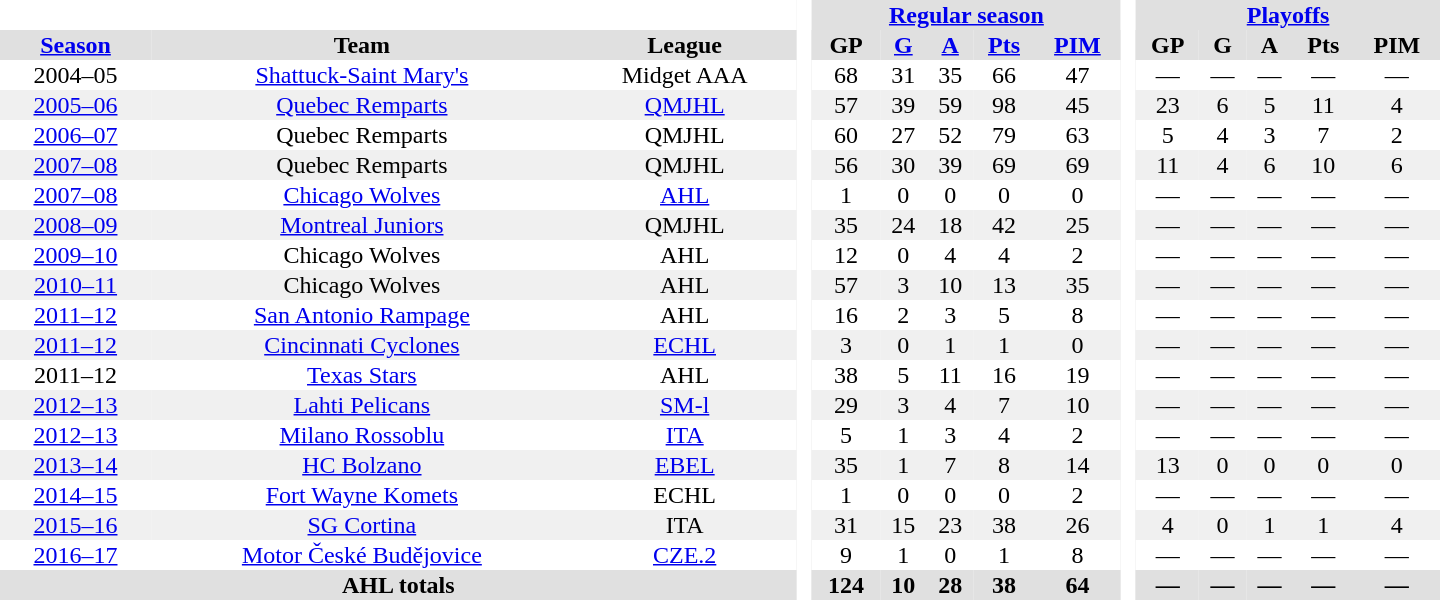<table border="0" cellpadding="1" cellspacing="0" style="text-align:center; width:60em;">
<tr style="background:#e0e0e0;">
<th colspan="3"  bgcolor="#ffffff"> </th>
<th rowspan="99" bgcolor="#ffffff"> </th>
<th colspan="5"><a href='#'>Regular season</a></th>
<th rowspan="99" bgcolor="#ffffff"> </th>
<th colspan="5"><a href='#'>Playoffs</a></th>
</tr>
<tr style="background:#e0e0e0;">
<th><a href='#'>Season</a></th>
<th>Team</th>
<th>League</th>
<th>GP</th>
<th><a href='#'>G</a></th>
<th><a href='#'>A</a></th>
<th><a href='#'>Pts</a></th>
<th><a href='#'>PIM</a></th>
<th>GP</th>
<th>G</th>
<th>A</th>
<th>Pts</th>
<th>PIM</th>
</tr>
<tr>
<td>2004–05</td>
<td><a href='#'>Shattuck-Saint Mary's</a></td>
<td>Midget AAA</td>
<td>68</td>
<td>31</td>
<td>35</td>
<td>66</td>
<td>47</td>
<td>—</td>
<td>—</td>
<td>—</td>
<td>—</td>
<td>—</td>
</tr>
<tr bgcolor="#f0f0f0">
<td><a href='#'>2005–06</a></td>
<td><a href='#'>Quebec Remparts</a></td>
<td><a href='#'>QMJHL</a></td>
<td>57</td>
<td>39</td>
<td>59</td>
<td>98</td>
<td>45</td>
<td>23</td>
<td>6</td>
<td>5</td>
<td>11</td>
<td>4</td>
</tr>
<tr>
<td><a href='#'>2006–07</a></td>
<td>Quebec Remparts</td>
<td>QMJHL</td>
<td>60</td>
<td>27</td>
<td>52</td>
<td>79</td>
<td>63</td>
<td>5</td>
<td>4</td>
<td>3</td>
<td>7</td>
<td>2</td>
</tr>
<tr bgcolor="#f0f0f0">
<td><a href='#'>2007–08</a></td>
<td>Quebec Remparts</td>
<td>QMJHL</td>
<td>56</td>
<td>30</td>
<td>39</td>
<td>69</td>
<td>69</td>
<td>11</td>
<td>4</td>
<td>6</td>
<td>10</td>
<td>6</td>
</tr>
<tr>
<td><a href='#'>2007–08</a></td>
<td><a href='#'>Chicago Wolves</a></td>
<td><a href='#'>AHL</a></td>
<td>1</td>
<td>0</td>
<td>0</td>
<td>0</td>
<td>0</td>
<td>—</td>
<td>—</td>
<td>—</td>
<td>—</td>
<td>—</td>
</tr>
<tr bgcolor="#f0f0f0">
<td><a href='#'>2008–09</a></td>
<td><a href='#'>Montreal Juniors</a></td>
<td>QMJHL</td>
<td>35</td>
<td>24</td>
<td>18</td>
<td>42</td>
<td>25</td>
<td>—</td>
<td>—</td>
<td>—</td>
<td>—</td>
<td>—</td>
</tr>
<tr>
<td><a href='#'>2009–10</a></td>
<td>Chicago Wolves</td>
<td>AHL</td>
<td>12</td>
<td>0</td>
<td>4</td>
<td>4</td>
<td>2</td>
<td>—</td>
<td>—</td>
<td>—</td>
<td>—</td>
<td>—</td>
</tr>
<tr bgcolor="#f0f0f0">
<td><a href='#'>2010–11</a></td>
<td>Chicago Wolves</td>
<td>AHL</td>
<td>57</td>
<td>3</td>
<td>10</td>
<td>13</td>
<td>35</td>
<td>—</td>
<td>—</td>
<td>—</td>
<td>—</td>
<td>—</td>
</tr>
<tr>
<td><a href='#'>2011–12</a></td>
<td><a href='#'>San Antonio Rampage</a></td>
<td>AHL</td>
<td>16</td>
<td>2</td>
<td>3</td>
<td>5</td>
<td>8</td>
<td>—</td>
<td>—</td>
<td>—</td>
<td>—</td>
<td>—</td>
</tr>
<tr bgcolor="#f0f0f0">
<td><a href='#'>2011–12</a></td>
<td><a href='#'>Cincinnati Cyclones</a></td>
<td><a href='#'>ECHL</a></td>
<td>3</td>
<td>0</td>
<td>1</td>
<td>1</td>
<td>0</td>
<td>—</td>
<td>—</td>
<td>—</td>
<td>—</td>
<td>—</td>
</tr>
<tr>
<td>2011–12</td>
<td><a href='#'>Texas Stars</a></td>
<td>AHL</td>
<td>38</td>
<td>5</td>
<td>11</td>
<td>16</td>
<td>19</td>
<td>—</td>
<td>—</td>
<td>—</td>
<td>—</td>
<td>—</td>
</tr>
<tr bgcolor="#f0f0f0">
<td><a href='#'>2012–13</a></td>
<td><a href='#'>Lahti Pelicans</a></td>
<td><a href='#'>SM-l</a></td>
<td>29</td>
<td>3</td>
<td>4</td>
<td>7</td>
<td>10</td>
<td>—</td>
<td>—</td>
<td>—</td>
<td>—</td>
<td>—</td>
</tr>
<tr>
<td><a href='#'>2012–13</a></td>
<td><a href='#'>Milano Rossoblu</a></td>
<td><a href='#'>ITA</a></td>
<td>5</td>
<td>1</td>
<td>3</td>
<td>4</td>
<td>2</td>
<td>—</td>
<td>—</td>
<td>—</td>
<td>—</td>
<td>—</td>
</tr>
<tr bgcolor="#f0f0f0">
<td><a href='#'>2013–14</a></td>
<td><a href='#'>HC Bolzano</a></td>
<td><a href='#'>EBEL</a></td>
<td>35</td>
<td>1</td>
<td>7</td>
<td>8</td>
<td>14</td>
<td>13</td>
<td>0</td>
<td>0</td>
<td>0</td>
<td>0</td>
</tr>
<tr>
<td><a href='#'>2014–15</a></td>
<td><a href='#'>Fort Wayne Komets</a></td>
<td>ECHL</td>
<td>1</td>
<td>0</td>
<td>0</td>
<td>0</td>
<td>2</td>
<td>—</td>
<td>—</td>
<td>—</td>
<td>—</td>
<td>—</td>
</tr>
<tr bgcolor="#f0f0f0">
<td><a href='#'>2015–16</a></td>
<td><a href='#'>SG Cortina</a></td>
<td>ITA</td>
<td>31</td>
<td>15</td>
<td>23</td>
<td>38</td>
<td>26</td>
<td>4</td>
<td>0</td>
<td>1</td>
<td>1</td>
<td>4</td>
</tr>
<tr>
<td><a href='#'>2016–17</a></td>
<td><a href='#'>Motor České Budějovice</a></td>
<td><a href='#'>CZE.2</a></td>
<td>9</td>
<td>1</td>
<td>0</td>
<td>1</td>
<td>8</td>
<td>—</td>
<td>—</td>
<td>—</td>
<td>—</td>
<td>—</td>
</tr>
<tr bgcolor="#e0e0e0">
<th colspan="3">AHL totals</th>
<th>124</th>
<th>10</th>
<th>28</th>
<th>38</th>
<th>64</th>
<th>—</th>
<th>—</th>
<th>—</th>
<th>—</th>
<th>—</th>
</tr>
</table>
